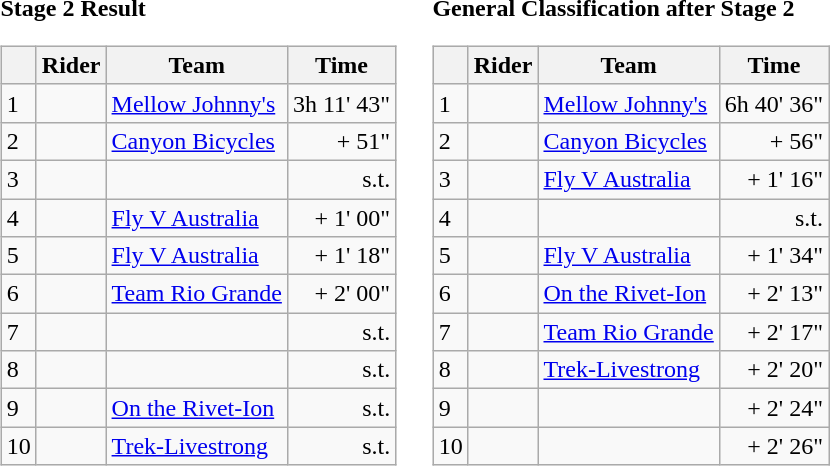<table>
<tr>
<td><strong>Stage 2 Result</strong><br><table class="wikitable">
<tr>
<th></th>
<th>Rider</th>
<th>Team</th>
<th>Time</th>
</tr>
<tr>
<td>1</td>
<td></td>
<td><a href='#'>Mellow Johnny's</a></td>
<td align="right">3h 11' 43"</td>
</tr>
<tr>
<td>2</td>
<td></td>
<td><a href='#'>Canyon Bicycles</a></td>
<td align="right">+ 51"</td>
</tr>
<tr>
<td>3</td>
<td></td>
<td></td>
<td align="right">s.t.</td>
</tr>
<tr>
<td>4</td>
<td></td>
<td><a href='#'>Fly V Australia</a></td>
<td align="right">+ 1' 00"</td>
</tr>
<tr>
<td>5</td>
<td></td>
<td><a href='#'>Fly V Australia</a></td>
<td align="right">+ 1' 18"</td>
</tr>
<tr>
<td>6</td>
<td></td>
<td><a href='#'>Team Rio Grande</a></td>
<td align="right">+ 2' 00"</td>
</tr>
<tr>
<td>7</td>
<td></td>
<td></td>
<td align="right">s.t.</td>
</tr>
<tr>
<td>8</td>
<td></td>
<td></td>
<td align="right">s.t.</td>
</tr>
<tr>
<td>9</td>
<td></td>
<td><a href='#'>On the Rivet-Ion</a></td>
<td align="right">s.t.</td>
</tr>
<tr>
<td>10</td>
<td></td>
<td><a href='#'>Trek-Livestrong</a></td>
<td align="right">s.t.</td>
</tr>
</table>
</td>
<td></td>
<td><strong>General Classification after Stage 2</strong><br><table class="wikitable">
<tr>
<th></th>
<th>Rider</th>
<th>Team</th>
<th>Time</th>
</tr>
<tr>
<td>1</td>
<td></td>
<td><a href='#'>Mellow Johnny's</a></td>
<td align="right">6h 40' 36"</td>
</tr>
<tr>
<td>2</td>
<td></td>
<td><a href='#'>Canyon Bicycles</a></td>
<td align="right">+ 56"</td>
</tr>
<tr>
<td>3</td>
<td></td>
<td><a href='#'>Fly V Australia</a></td>
<td align="right">+ 1' 16"</td>
</tr>
<tr>
<td>4</td>
<td></td>
<td></td>
<td align="right">s.t.</td>
</tr>
<tr>
<td>5</td>
<td></td>
<td><a href='#'>Fly V Australia</a></td>
<td align="right">+ 1' 34"</td>
</tr>
<tr>
<td>6</td>
<td></td>
<td><a href='#'>On the Rivet-Ion</a></td>
<td align="right">+ 2' 13"</td>
</tr>
<tr>
<td>7</td>
<td></td>
<td><a href='#'>Team Rio Grande</a></td>
<td align="right">+ 2' 17"</td>
</tr>
<tr>
<td>8</td>
<td></td>
<td><a href='#'>Trek-Livestrong</a></td>
<td align="right">+ 2' 20"</td>
</tr>
<tr>
<td>9</td>
<td></td>
<td></td>
<td align="right">+ 2' 24"</td>
</tr>
<tr>
<td>10</td>
<td></td>
<td></td>
<td align="right">+ 2' 26"</td>
</tr>
</table>
</td>
</tr>
</table>
